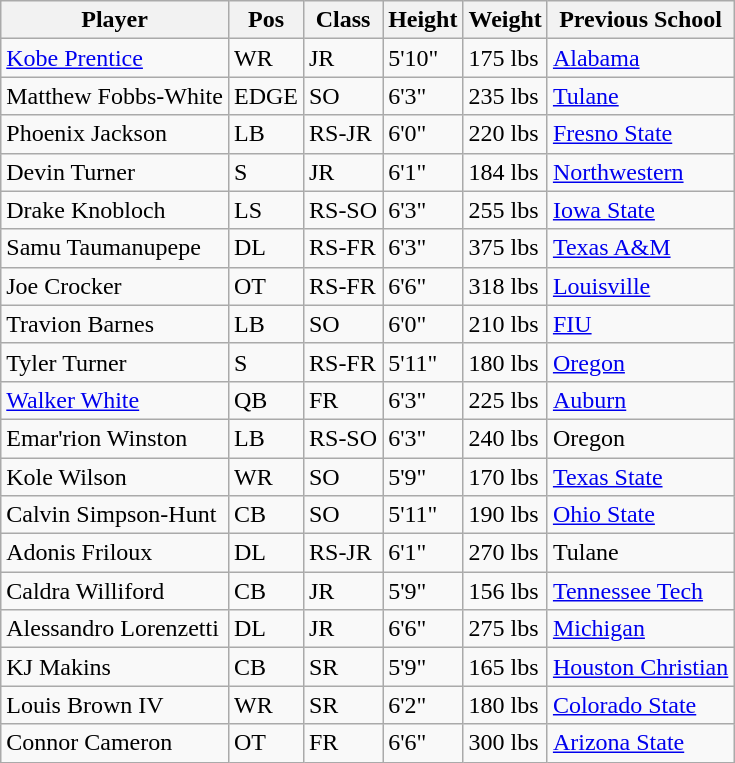<table class="wikitable">
<tr>
<th>Player</th>
<th>Pos</th>
<th>Class</th>
<th>Height</th>
<th>Weight</th>
<th>Previous School</th>
</tr>
<tr>
<td><a href='#'>Kobe Prentice</a></td>
<td>WR</td>
<td>JR</td>
<td>5'10"</td>
<td>175 lbs</td>
<td><a href='#'>Alabama</a></td>
</tr>
<tr>
<td>Matthew Fobbs-White</td>
<td>EDGE</td>
<td>SO</td>
<td>6'3"</td>
<td>235 lbs</td>
<td><a href='#'>Tulane</a></td>
</tr>
<tr>
<td>Phoenix Jackson</td>
<td>LB</td>
<td>RS-JR</td>
<td>6'0"</td>
<td>220 lbs</td>
<td><a href='#'>Fresno State</a></td>
</tr>
<tr>
<td>Devin Turner</td>
<td>S</td>
<td>JR</td>
<td>6'1"</td>
<td>184 lbs</td>
<td><a href='#'>Northwestern</a></td>
</tr>
<tr>
<td>Drake Knobloch</td>
<td>LS</td>
<td>RS-SO</td>
<td>6'3"</td>
<td>255 lbs</td>
<td><a href='#'>Iowa State</a></td>
</tr>
<tr>
<td>Samu Taumanupepe</td>
<td>DL</td>
<td>RS-FR</td>
<td>6'3"</td>
<td>375 lbs</td>
<td><a href='#'>Texas A&M</a></td>
</tr>
<tr>
<td>Joe Crocker</td>
<td>OT</td>
<td>RS-FR</td>
<td>6'6"</td>
<td>318 lbs</td>
<td><a href='#'>Louisville</a></td>
</tr>
<tr>
<td>Travion Barnes</td>
<td>LB</td>
<td>SO</td>
<td>6'0"</td>
<td>210 lbs</td>
<td><a href='#'>FIU</a></td>
</tr>
<tr>
<td>Tyler Turner</td>
<td>S</td>
<td>RS-FR</td>
<td>5'11"</td>
<td>180 lbs</td>
<td><a href='#'>Oregon</a></td>
</tr>
<tr>
<td><a href='#'>Walker White</a></td>
<td>QB</td>
<td>FR</td>
<td>6'3"</td>
<td>225 lbs</td>
<td><a href='#'>Auburn</a></td>
</tr>
<tr>
<td>Emar'rion Winston</td>
<td>LB</td>
<td>RS-SO</td>
<td>6'3"</td>
<td>240 lbs</td>
<td>Oregon</td>
</tr>
<tr>
<td>Kole Wilson</td>
<td>WR</td>
<td>SO</td>
<td>5'9"</td>
<td>170 lbs</td>
<td><a href='#'>Texas State</a></td>
</tr>
<tr>
<td>Calvin Simpson-Hunt</td>
<td>CB</td>
<td>SO</td>
<td>5'11"</td>
<td>190 lbs</td>
<td><a href='#'>Ohio State</a></td>
</tr>
<tr>
<td>Adonis Friloux</td>
<td>DL</td>
<td>RS-JR</td>
<td>6'1"</td>
<td>270 lbs</td>
<td>Tulane</td>
</tr>
<tr>
<td>Caldra Williford</td>
<td>CB</td>
<td>JR</td>
<td>5'9"</td>
<td>156 lbs</td>
<td><a href='#'>Tennessee Tech</a></td>
</tr>
<tr>
<td>Alessandro Lorenzetti</td>
<td>DL</td>
<td>JR</td>
<td>6'6"</td>
<td>275 lbs</td>
<td><a href='#'>Michigan</a></td>
</tr>
<tr>
<td>KJ Makins</td>
<td>CB</td>
<td>SR</td>
<td>5'9"</td>
<td>165 lbs</td>
<td><a href='#'>Houston Christian</a></td>
</tr>
<tr>
<td>Louis Brown IV</td>
<td>WR</td>
<td>SR</td>
<td>6'2"</td>
<td>180 lbs</td>
<td><a href='#'>Colorado State</a></td>
</tr>
<tr>
<td>Connor Cameron</td>
<td>OT</td>
<td>FR</td>
<td>6'6"</td>
<td>300 lbs</td>
<td><a href='#'>Arizona State</a></td>
</tr>
</table>
